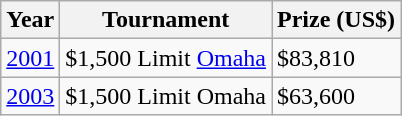<table class="wikitable">
<tr>
<th>Year</th>
<th>Tournament</th>
<th>Prize (US$)</th>
</tr>
<tr>
<td><a href='#'>2001</a></td>
<td>$1,500 Limit <a href='#'>Omaha</a></td>
<td>$83,810</td>
</tr>
<tr>
<td><a href='#'>2003</a></td>
<td>$1,500 Limit Omaha</td>
<td>$63,600</td>
</tr>
</table>
